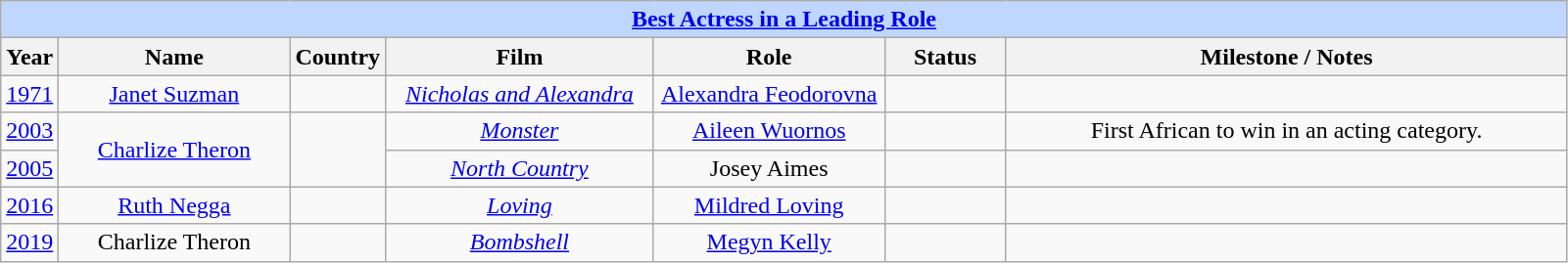<table class="wikitable" style="text-align: center">
<tr ---- bgcolor="#bfd7ff">
<td align="center" colspan="7"><strong><a href='#'>Best Actress in a Leading Role</a></strong></td>
</tr>
<tr ---- bgcolor="#ebf5ff">
<th style="width:025px;">Year</th>
<th style="width:150px;">Name</th>
<th style="width:050px;">Country</th>
<th style="width:175px;">Film</th>
<th style="width:150px;">Role</th>
<th style="width:075px;">Status</th>
<th style="width:375px;">Milestone / Notes</th>
</tr>
<tr>
<td><a href='#'>1971</a></td>
<td><a href='#'>Janet Suzman</a></td>
<td style="text-align:center;"><br></td>
<td><em><a href='#'>Nicholas and Alexandra</a></em></td>
<td><a href='#'>Alexandra Feodorovna</a></td>
<td></td>
<td></td>
</tr>
<tr>
<td><a href='#'>2003</a></td>
<td rowspan="2"><a href='#'>Charlize Theron</a></td>
<td rowspan="2" style="text-align:center;"><br></td>
<td><em><a href='#'>Monster</a></em></td>
<td><a href='#'>Aileen Wuornos</a></td>
<td></td>
<td>First African to win in an acting category.</td>
</tr>
<tr>
<td><a href='#'>2005</a></td>
<td><em><a href='#'>North Country</a></em></td>
<td>Josey Aimes</td>
<td></td>
<td></td>
</tr>
<tr>
<td><a href='#'>2016</a></td>
<td><a href='#'>Ruth Negga</a></td>
<td style="text-align:center;"><br></td>
<td><em><a href='#'>Loving</a></em></td>
<td><a href='#'>Mildred Loving</a></td>
<td></td>
<td></td>
</tr>
<tr>
<td><a href='#'>2019</a></td>
<td>Charlize Theron</td>
<td><br></td>
<td><em><a href='#'>Bombshell</a></em></td>
<td><a href='#'>Megyn Kelly</a></td>
<td></td>
<td></td>
</tr>
</table>
